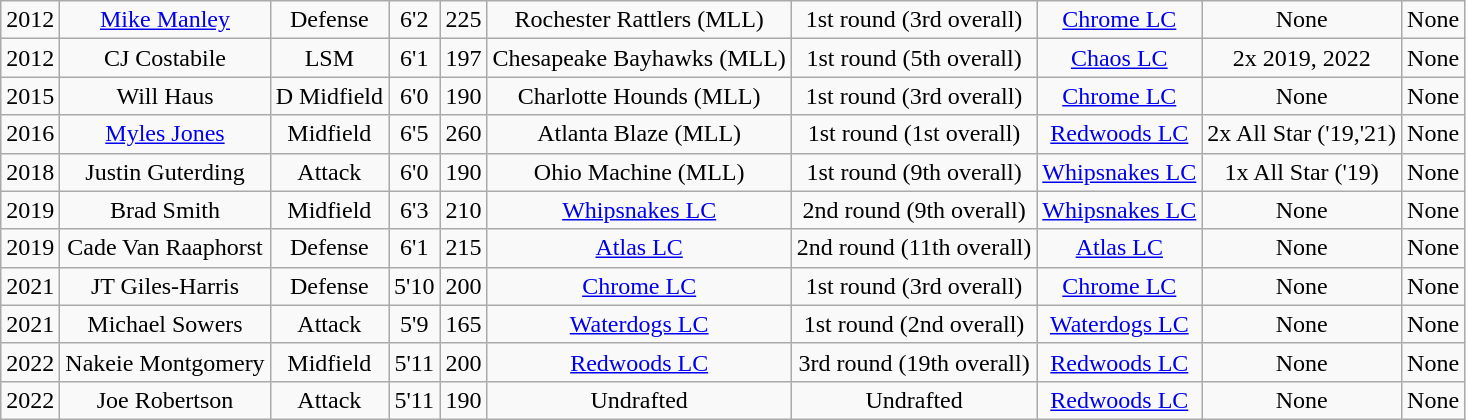<table class="wikitable">
<tr align="center">
<td>2012</td>
<td><a href='#'>Mike Manley</a></td>
<td>Defense</td>
<td>6'2</td>
<td>225</td>
<td>Rochester Rattlers (MLL)</td>
<td>1st round (3rd overall)</td>
<td><a href='#'>Chrome LC</a></td>
<td>None</td>
<td>None</td>
</tr>
<tr align="center">
<td>2012</td>
<td>CJ Costabile</td>
<td>LSM</td>
<td>6'1</td>
<td>197</td>
<td>Chesapeake Bayhawks (MLL)</td>
<td>1st round (5th overall)</td>
<td><a href='#'>Chaos LC</a></td>
<td>2x 2019, 2022</td>
<td>None</td>
</tr>
<tr align="center">
<td>2015</td>
<td>Will Haus</td>
<td>D Midfield</td>
<td>6'0</td>
<td>190</td>
<td>Charlotte Hounds (MLL)</td>
<td>1st round (3rd overall)</td>
<td><a href='#'>Chrome LC</a></td>
<td>None</td>
<td>None</td>
</tr>
<tr align="center">
<td>2016</td>
<td><a href='#'>Myles Jones</a></td>
<td>Midfield</td>
<td>6'5</td>
<td>260</td>
<td>Atlanta Blaze (MLL)</td>
<td>1st round (1st overall)</td>
<td><a href='#'>Redwoods LC</a></td>
<td>2x All Star ('19,'21)</td>
<td>None</td>
</tr>
<tr align="center">
<td>2018</td>
<td>Justin Guterding</td>
<td>Attack</td>
<td>6'0</td>
<td>190</td>
<td>Ohio Machine (MLL)</td>
<td>1st round (9th overall)</td>
<td><a href='#'>Whipsnakes LC</a></td>
<td>1x All Star ('19)</td>
<td>None</td>
</tr>
<tr align="center">
<td>2019</td>
<td>Brad Smith</td>
<td>Midfield</td>
<td>6'3</td>
<td>210</td>
<td><a href='#'>Whipsnakes LC</a></td>
<td>2nd round (9th overall)</td>
<td><a href='#'>Whipsnakes LC</a></td>
<td>None</td>
<td>None</td>
</tr>
<tr align="center">
<td>2019</td>
<td>Cade Van Raaphorst</td>
<td>Defense</td>
<td>6'1</td>
<td>215</td>
<td><a href='#'>Atlas LC</a></td>
<td>2nd round (11th overall)</td>
<td><a href='#'>Atlas LC</a></td>
<td>None</td>
<td>None</td>
</tr>
<tr align="center">
<td>2021</td>
<td>JT Giles-Harris</td>
<td>Defense</td>
<td>5'10</td>
<td>200</td>
<td><a href='#'>Chrome LC</a></td>
<td>1st round (3rd overall)</td>
<td><a href='#'>Chrome LC</a></td>
<td>None</td>
<td>None</td>
</tr>
<tr align="center">
<td>2021</td>
<td>Michael Sowers</td>
<td>Attack</td>
<td>5'9</td>
<td>165</td>
<td><a href='#'>Waterdogs LC</a></td>
<td>1st round (2nd overall)</td>
<td><a href='#'>Waterdogs LC</a></td>
<td>None</td>
<td>None</td>
</tr>
<tr align="center">
<td>2022</td>
<td>Nakeie Montgomery</td>
<td>Midfield</td>
<td>5'11</td>
<td>200</td>
<td><a href='#'>Redwoods LC</a></td>
<td>3rd round (19th overall)</td>
<td><a href='#'>Redwoods LC</a></td>
<td>None</td>
<td>None</td>
</tr>
<tr align="center">
<td>2022</td>
<td>Joe Robertson</td>
<td>Attack</td>
<td>5'11</td>
<td>190</td>
<td>Undrafted</td>
<td>Undrafted</td>
<td><a href='#'>Redwoods LC</a></td>
<td>None</td>
<td>None</td>
</tr>
</table>
